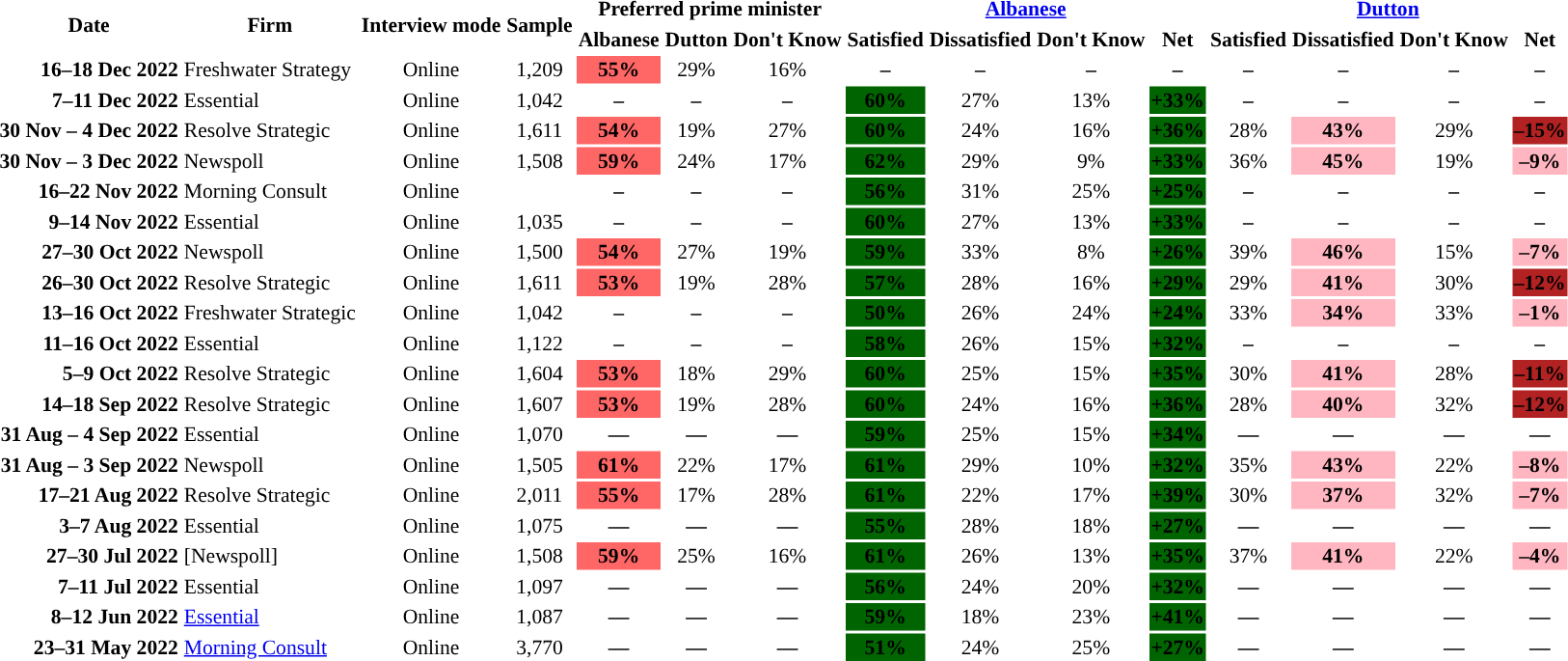<table class={| class="nowrap wikitable sortable tpl-blanktable" style=text-align:center;font-size:90%>
<tr>
<th rowspan=2>Date</th>
<th rowspan=2>Firm</th>
<th rowspan=2>Interview mode</th>
<th rowspan=2 style=max-width:5em>Sample</th>
<th colspan=3>Preferred prime minister</th>
<th colspan=4><a href='#'>Albanese</a></th>
<th colspan=4><a href='#'>Dutton</a></th>
</tr>
<tr>
<th>Albanese</th>
<th>Dutton</th>
<th>Don't Know</th>
<th>Satisfied</th>
<th>Dissatisfied</th>
<th>Don't Know</th>
<th>Net</th>
<th>Satisfied</th>
<th>Dissatisfied</th>
<th>Don't Know</th>
<th>Net</th>
</tr>
<tr>
<th style="text-align:right">16–18 Dec 2022</th>
<td style="text-align:left">Freshwater Strategy</td>
<td>Online</td>
<td>1,209</td>
<td style="background:#f66"><strong>55%</strong></td>
<td>29%</td>
<td>16%</td>
<th>–</th>
<th>–</th>
<th>–</th>
<th>–</th>
<th>–</th>
<th>–</th>
<th>–</th>
<th>–</th>
</tr>
<tr>
<th style=text-align:right>7–11 Dec 2022</th>
<td style="text-align:left">Essential</td>
<td>Online</td>
<td>1,042</td>
<th>–</th>
<th>–</th>
<th>–</th>
<td style="background:DarkGreen"><strong>60%</strong></td>
<td>27%</td>
<td>13%</td>
<th style="background:DarkGreen">+33%</th>
<th>–</th>
<th>–</th>
<th>–</th>
<th>–</th>
</tr>
<tr>
<th style=text-align:right>30 Nov – 4 Dec 2022</th>
<td style="text-align:left">Resolve Strategic</td>
<td>Online</td>
<td>1,611</td>
<td style=background:#f66><strong>54%</strong></td>
<td>19%</td>
<td>27%</td>
<td style=background:DarkGreen><strong>60%</strong></td>
<td>24%</td>
<td>16%</td>
<th style="background:DarkGreen">+36%</th>
<td>28%</td>
<td style=background:LightPink><strong>43%</strong></td>
<td>29%</td>
<td style="background:FireBrick"><strong>–15%</strong></td>
</tr>
<tr>
<th style=text-align:right>30 Nov – 3 Dec 2022</th>
<td style="text-align:left">Newspoll</td>
<td>Online</td>
<td>1,508</td>
<td style=background:#f66><strong>59%</strong></td>
<td>24%</td>
<td>17%</td>
<td style=background:DarkGreen><strong>62%</strong></td>
<td>29%</td>
<td>9%</td>
<th style="background:DarkGreen">+33%</th>
<td>36%</td>
<td style=background:LightPink><strong>45%</strong></td>
<td>19%</td>
<td style="background:LightPink"><strong>–9%</strong></td>
</tr>
<tr>
<th style=text-align:right>16–22 Nov 2022</th>
<td style="text-align:left">Morning Consult</td>
<td>Online</td>
<td></td>
<th>–</th>
<th>–</th>
<th>–</th>
<td style='background:DarkGreen'><strong>56%</strong></td>
<td>31%</td>
<td>25%</td>
<th style="background:DarkGreen">+25%</th>
<th>–</th>
<th>–</th>
<th>–</th>
<th>–</th>
</tr>
<tr>
<th style=text-align:right>9–14 Nov 2022</th>
<td style="text-align:left">Essential</td>
<td>Online</td>
<td>1,035</td>
<th>–</th>
<th>–</th>
<th>–</th>
<td style='background:DarkGreen'><strong>60%</strong></td>
<td>27%</td>
<td>13%</td>
<th style="background:DarkGreen">+33%</th>
<th>–</th>
<th>–</th>
<th>–</th>
<th>–</th>
</tr>
<tr>
<th style=text-align:right>27–30 Oct 2022</th>
<td style="text-align:left;">Newspoll</td>
<td>Online</td>
<td>1,500</td>
<td style=background:#f66><strong>54%</strong></td>
<td>27%</td>
<td>19%</td>
<td style="background:DarkGreen"><strong>59%</strong></td>
<td>33%</td>
<td>8%</td>
<th style="background:DarkGreen">+26%</th>
<td>39%</td>
<td style=background:LightPink><strong>46%</strong></td>
<td>15%</td>
<td style="background:LightPink"><strong>–7%</strong></td>
</tr>
<tr>
<th style=text-align:right>26–30 Oct 2022</th>
<td style="text-align:left">Resolve Strategic</td>
<td>Online</td>
<td>1,611</td>
<td style=background:#f66><strong>53%</strong></td>
<td>19%</td>
<td>28%</td>
<td style='background:DarkGreen'><strong>57%</strong></td>
<td>28%</td>
<td>16%</td>
<th style="background:DarkGreen">+29%</th>
<td>29%</td>
<td style=background:LightPink><strong>41%</strong></td>
<td>30%</td>
<td style="background:FireBrick"><strong>–12%</strong></td>
</tr>
<tr>
<th style=text-align:right>13–16 Oct 2022</th>
<td style="text-align:left;">Freshwater Strategic</td>
<td>Online</td>
<td>1,042</td>
<th>–</th>
<th>–</th>
<th>–</th>
<td style=background:DarkGreen><strong>50%</strong></td>
<td>26%</td>
<td>24%</td>
<th style="background:DarkGreen">+24%</th>
<td>33%</td>
<td style="background:LightPink"><strong>34%</strong></td>
<td>33%</td>
<th style="background:LightPink">–1%</th>
</tr>
<tr>
<th style=text-align:right>11–16 Oct 2022</th>
<td style="text-align:left;">Essential</td>
<td>Online</td>
<td>1,122</td>
<th>–</th>
<th>–</th>
<th>–</th>
<td style=background:DarkGreen><strong>58%</strong></td>
<td>26%</td>
<td>15%</td>
<th style="background:DarkGreen">+32%</th>
<th>–</th>
<th>–</th>
<th>–</th>
<th>–</th>
</tr>
<tr>
<th style=text-align:right>5–9 Oct 2022</th>
<td style="text-align:left;">Resolve Strategic</td>
<td>Online</td>
<td>1,604</td>
<td style=background:#f66><strong>53%</strong></td>
<td>18%</td>
<td>29%</td>
<td style=background:DarkGreen><strong>60%</strong></td>
<td>25%</td>
<td>15%</td>
<th style="background:DarkGreen">+35%</th>
<td>30%</td>
<td style=background:LightPink><strong>41%</strong></td>
<td>28%</td>
<th style="background:FireBrick">–11%</th>
</tr>
<tr>
<th style=text-align:right data-sort-value=18-September-2022>14–18 Sep 2022</th>
<td style="text-align:left;">Resolve Strategic</td>
<td>Online</td>
<td>1,607</td>
<td style=background:#f66><strong>53%</strong></td>
<td>19%</td>
<td>28%</td>
<td style="background:DarkGreen"><strong>60%</strong></td>
<td>24%</td>
<td>16%</td>
<th style="background:DarkGreen">+36%</th>
<td>28%</td>
<td style=background:LightPink><strong>40%</strong></td>
<td>32%</td>
<th style="background:FireBrick">–12%</th>
</tr>
<tr>
<th style=text-align:right data-sort-value=06-September-2022>31 Aug – 4 Sep 2022</th>
<td style="text-align:left;">Essential</td>
<td>Online</td>
<td>1,070</td>
<th>—</th>
<th>—</th>
<th>—</th>
<td style=background:DarkGreen><strong>59%</strong></td>
<td>25%</td>
<td>15%</td>
<th style="background:DarkGreen">+34%</th>
<th>—</th>
<th>—</th>
<th>—</th>
<th>—</th>
</tr>
<tr>
<th style=text-align:right data-sort-value=03-September-2022>31 Aug – 3 Sep 2022</th>
<td style="text-align:left;">Newspoll</td>
<td>Online</td>
<td>1,505</td>
<td style=background:#f66><strong>61%</strong></td>
<td>22%</td>
<td>17%</td>
<td style="background:DarkGreen"><strong>61%</strong></td>
<td>29%</td>
<td>10%</td>
<th style="background:DarkGreen">+32%</th>
<td>35%</td>
<td style=background:LightPink><strong>43%</strong></td>
<td>22%</td>
<th style="background:LightPink">–8%</th>
</tr>
<tr>
<th style=text-align:right data-sort-value=22-August-2022>17–21 Aug 2022</th>
<td style="text-align:left;">Resolve Strategic</td>
<td>Online</td>
<td>2,011</td>
<td style=background:#f66><strong>55%</strong></td>
<td>17%</td>
<td>28%</td>
<td style="background:DarkGreen"><strong>61%</strong></td>
<td>22%</td>
<td>17%</td>
<th style="background:DarkGreen">+39%</th>
<td>30%</td>
<td style=background:LightPink><strong>37%</strong></td>
<td>32%</td>
<th style="background:LightPink">–7%</th>
</tr>
<tr>
<th style=text-align:right data-sort-value=09-August-2022>3–7 Aug 2022</th>
<td style="text-align:left;">Essential</td>
<td>Online</td>
<td>1,075</td>
<th>—</th>
<th>—</th>
<th>—</th>
<td style="background:DarkGreen"><strong>55%</strong></td>
<td>28%</td>
<td>18%</td>
<th style="background:DarkGreen">+27%</th>
<th>—</th>
<th>—</th>
<th>—</th>
<th>—</th>
</tr>
<tr>
<th style=text-align:right data-sort-value=15-June-2022>27–30 Jul 2022</th>
<td style="text-align:left;">[Newspoll]</td>
<td>Online</td>
<td>1,508</td>
<td style=background:#f66><strong>59%</strong></td>
<td>25%</td>
<td>16%</td>
<td style=background:DarkGreen><strong>61%</strong></td>
<td>26%</td>
<td>13%</td>
<th style="background:DarkGreen">+35%</th>
<td>37%</td>
<td style=background:LightPink><strong>41%</strong></td>
<td>22%</td>
<th style="background:LightPink">–4%</th>
</tr>
<tr>
<th style=text-align:right data-sort-value=11-July-2022>7–11 Jul 2022</th>
<td style="text-align:left;">Essential</td>
<td>Online</td>
<td>1,097</td>
<th>—</th>
<th>—</th>
<th>—</th>
<td style="background:DarkGreen"><strong>56%</strong></td>
<td>24%</td>
<td>20%</td>
<th style="background:DarkGreen">+32%</th>
<th>—</th>
<th>—</th>
<th>—</th>
<th>—</th>
</tr>
<tr>
<th style=text-align:right data-sort-value=15-June-2022>8–12 Jun 2022</th>
<td style="text-align:left;"><a href='#'>Essential</a></td>
<td>Online</td>
<td>1,087</td>
<th>—</th>
<th>—</th>
<th>—</th>
<td style="background:DarkGreen"><strong>59%</strong></td>
<td>18%</td>
<td>23%</td>
<th style="background:DarkGreen">+41%</th>
<th>—</th>
<th>—</th>
<th>—</th>
<th>—</th>
</tr>
<tr>
<th style=text-align:right data-sort-value=31-May-2022>23–31 May 2022</th>
<td style="text-align:left;"><a href='#'>Morning Consult</a></td>
<td>Online</td>
<td>3,770</td>
<th>—</th>
<th>—</th>
<th>—</th>
<td style=background:DarkGreen><strong>51%</strong></td>
<td>24%</td>
<td>25%</td>
<th style="background:DarkGreen">+27%</th>
<th>—</th>
<th>—</th>
<th>—</th>
<th>—</th>
</tr>
</table>
